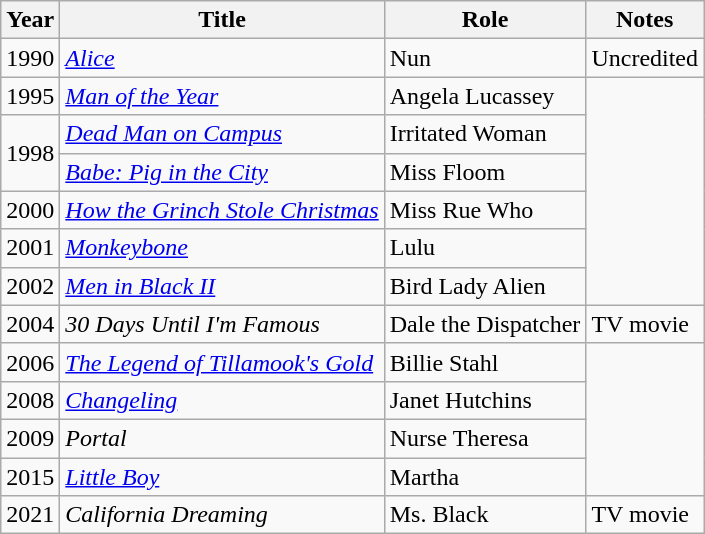<table class="wikitable sortable">
<tr>
<th>Year</th>
<th>Title</th>
<th>Role</th>
<th>Notes</th>
</tr>
<tr>
<td>1990</td>
<td><em><a href='#'>Alice</a></em></td>
<td>Nun</td>
<td>Uncredited</td>
</tr>
<tr>
<td>1995</td>
<td><em><a href='#'>Man of the Year</a></em></td>
<td>Angela Lucassey</td>
<td rowspan="6"></td>
</tr>
<tr>
<td rowspan="2">1998</td>
<td><em><a href='#'>Dead Man on Campus</a></em></td>
<td>Irritated Woman</td>
</tr>
<tr>
<td><em><a href='#'>Babe: Pig in the City</a></em></td>
<td>Miss Floom</td>
</tr>
<tr>
<td>2000</td>
<td><em><a href='#'>How the Grinch Stole Christmas</a></em></td>
<td>Miss Rue Who</td>
</tr>
<tr>
<td>2001</td>
<td><em><a href='#'>Monkeybone</a></em></td>
<td>Lulu</td>
</tr>
<tr>
<td>2002</td>
<td><em><a href='#'>Men in Black II</a></em></td>
<td>Bird Lady Alien</td>
</tr>
<tr>
<td>2004</td>
<td><em>30 Days Until I'm Famous</em></td>
<td>Dale the Dispatcher</td>
<td>TV movie</td>
</tr>
<tr>
<td>2006</td>
<td><em><a href='#'>The Legend of Tillamook's Gold</a></em></td>
<td>Billie Stahl</td>
<td rowspan="4"></td>
</tr>
<tr>
<td>2008</td>
<td><em><a href='#'>Changeling</a></em></td>
<td>Janet Hutchins</td>
</tr>
<tr>
<td>2009</td>
<td><em>Portal</em></td>
<td>Nurse Theresa</td>
</tr>
<tr>
<td>2015</td>
<td><em><a href='#'>Little Boy</a></em></td>
<td>Martha</td>
</tr>
<tr>
<td>2021</td>
<td><em>California Dreaming</em></td>
<td>Ms. Black</td>
<td>TV movie</td>
</tr>
</table>
